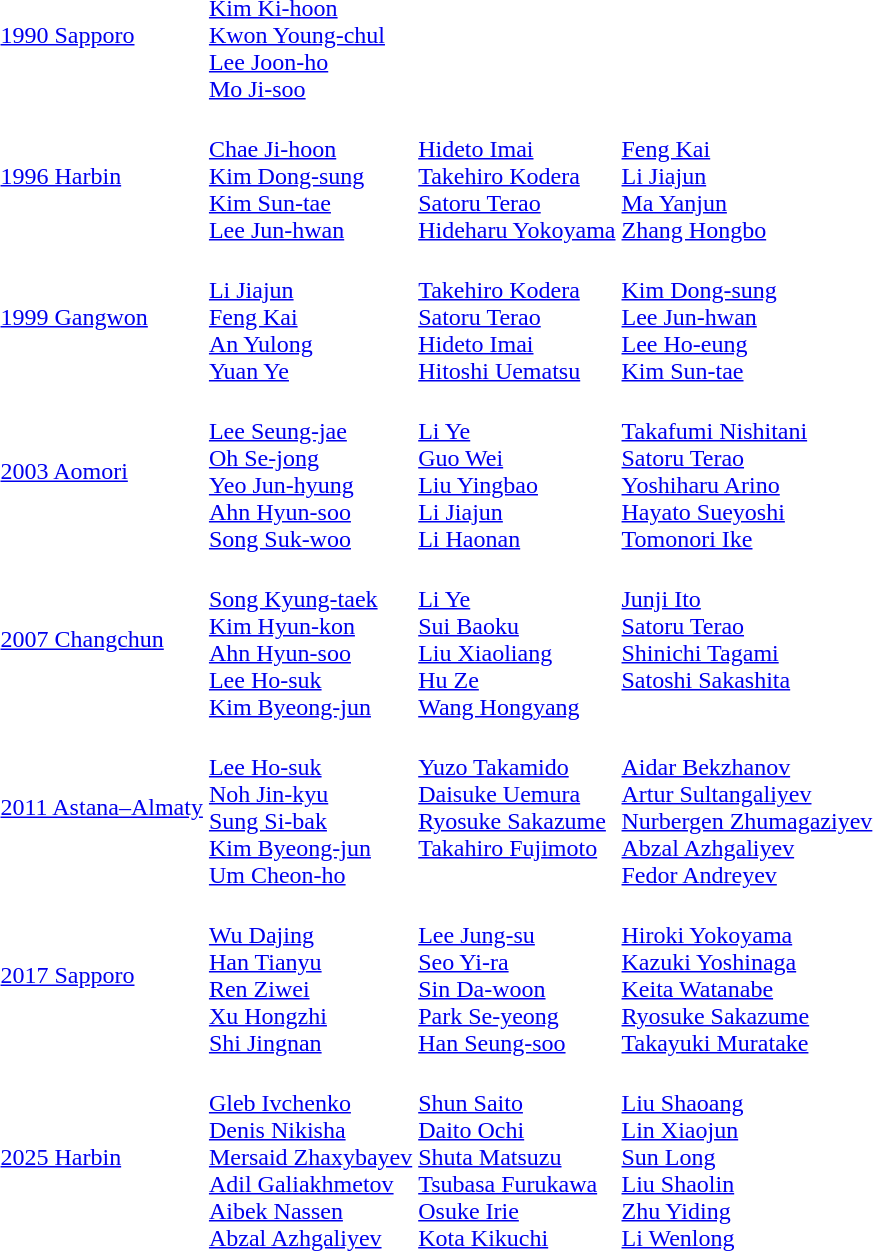<table>
<tr>
<td><a href='#'>1990 Sapporo</a></td>
<td><br><a href='#'>Kim Ki-hoon</a><br><a href='#'>Kwon Young-chul</a><br><a href='#'>Lee Joon-ho</a><br><a href='#'>Mo Ji-soo</a></td>
<td valign=top></td>
<td valign=top></td>
</tr>
<tr>
<td><a href='#'>1996 Harbin</a></td>
<td><br><a href='#'>Chae Ji-hoon</a><br><a href='#'>Kim Dong-sung</a><br><a href='#'>Kim Sun-tae</a><br><a href='#'>Lee Jun-hwan</a></td>
<td><br><a href='#'>Hideto Imai</a><br><a href='#'>Takehiro Kodera</a><br><a href='#'>Satoru Terao</a><br><a href='#'>Hideharu Yokoyama</a></td>
<td><br><a href='#'>Feng Kai</a><br><a href='#'>Li Jiajun</a><br><a href='#'>Ma Yanjun</a><br><a href='#'>Zhang Hongbo</a></td>
</tr>
<tr>
<td><a href='#'>1999 Gangwon</a></td>
<td><br><a href='#'>Li Jiajun</a><br><a href='#'>Feng Kai</a><br><a href='#'>An Yulong</a><br><a href='#'>Yuan Ye</a></td>
<td><br><a href='#'>Takehiro Kodera</a><br><a href='#'>Satoru Terao</a><br><a href='#'>Hideto Imai</a><br><a href='#'>Hitoshi Uematsu</a></td>
<td><br><a href='#'>Kim Dong-sung</a><br><a href='#'>Lee Jun-hwan</a><br><a href='#'>Lee Ho-eung</a><br><a href='#'>Kim Sun-tae</a></td>
</tr>
<tr>
<td><a href='#'>2003 Aomori</a></td>
<td><br><a href='#'>Lee Seung-jae</a><br><a href='#'>Oh Se-jong</a><br><a href='#'>Yeo Jun-hyung</a><br><a href='#'>Ahn Hyun-soo</a><br><a href='#'>Song Suk-woo</a></td>
<td><br><a href='#'>Li Ye</a><br><a href='#'>Guo Wei</a><br><a href='#'>Liu Yingbao</a><br><a href='#'>Li Jiajun</a><br><a href='#'>Li Haonan</a></td>
<td><br><a href='#'>Takafumi Nishitani</a><br><a href='#'>Satoru Terao</a><br><a href='#'>Yoshiharu Arino</a><br><a href='#'>Hayato Sueyoshi</a><br><a href='#'>Tomonori Ike</a></td>
</tr>
<tr>
<td><a href='#'>2007 Changchun</a></td>
<td><br><a href='#'>Song Kyung-taek</a><br><a href='#'>Kim Hyun-kon</a><br><a href='#'>Ahn Hyun-soo</a><br><a href='#'>Lee Ho-suk</a><br><a href='#'>Kim Byeong-jun</a></td>
<td><br><a href='#'>Li Ye</a><br><a href='#'>Sui Baoku</a><br><a href='#'>Liu Xiaoliang</a><br><a href='#'>Hu Ze</a><br><a href='#'>Wang Hongyang</a></td>
<td valign=top><br><a href='#'>Junji Ito</a><br><a href='#'>Satoru Terao</a><br><a href='#'>Shinichi Tagami</a><br><a href='#'>Satoshi Sakashita</a></td>
</tr>
<tr>
<td><a href='#'>2011 Astana–Almaty</a></td>
<td><br><a href='#'>Lee Ho-suk</a><br><a href='#'>Noh Jin-kyu</a><br><a href='#'>Sung Si-bak</a><br><a href='#'>Kim Byeong-jun</a><br><a href='#'>Um Cheon-ho</a></td>
<td valign=top><br><a href='#'>Yuzo Takamido</a><br><a href='#'>Daisuke Uemura</a><br><a href='#'>Ryosuke Sakazume</a><br><a href='#'>Takahiro Fujimoto</a></td>
<td><br><a href='#'>Aidar Bekzhanov</a><br><a href='#'>Artur Sultangaliyev</a><br><a href='#'>Nurbergen Zhumagaziyev</a><br><a href='#'>Abzal Azhgaliyev</a><br><a href='#'>Fedor Andreyev</a></td>
</tr>
<tr>
<td><a href='#'>2017 Sapporo</a></td>
<td><br><a href='#'>Wu Dajing</a><br><a href='#'>Han Tianyu</a><br><a href='#'>Ren Ziwei</a><br><a href='#'>Xu Hongzhi</a><br><a href='#'>Shi Jingnan</a></td>
<td><br><a href='#'>Lee Jung-su</a><br><a href='#'>Seo Yi-ra</a><br><a href='#'>Sin Da-woon</a><br><a href='#'>Park Se-yeong</a><br><a href='#'>Han Seung-soo</a></td>
<td><br><a href='#'>Hiroki Yokoyama</a><br><a href='#'>Kazuki Yoshinaga</a><br><a href='#'>Keita Watanabe</a><br><a href='#'>Ryosuke Sakazume</a><br><a href='#'>Takayuki Muratake</a></td>
</tr>
<tr>
<td><a href='#'>2025 Harbin</a></td>
<td><br><a href='#'>Gleb Ivchenko</a><br><a href='#'>Denis Nikisha</a><br><a href='#'>Mersaid Zhaxybayev</a><br><a href='#'>Adil Galiakhmetov</a><br><a href='#'>Aibek Nassen</a><br><a href='#'>Abzal Azhgaliyev</a></td>
<td><br><a href='#'>Shun Saito</a><br><a href='#'>Daito Ochi</a><br><a href='#'>Shuta Matsuzu</a><br><a href='#'>Tsubasa Furukawa</a><br><a href='#'>Osuke Irie</a><br><a href='#'>Kota Kikuchi</a></td>
<td><br><a href='#'>Liu Shaoang</a><br><a href='#'>Lin Xiaojun</a><br><a href='#'>Sun Long</a><br><a href='#'>Liu Shaolin</a><br><a href='#'>Zhu Yiding</a><br><a href='#'>Li Wenlong</a></td>
</tr>
</table>
